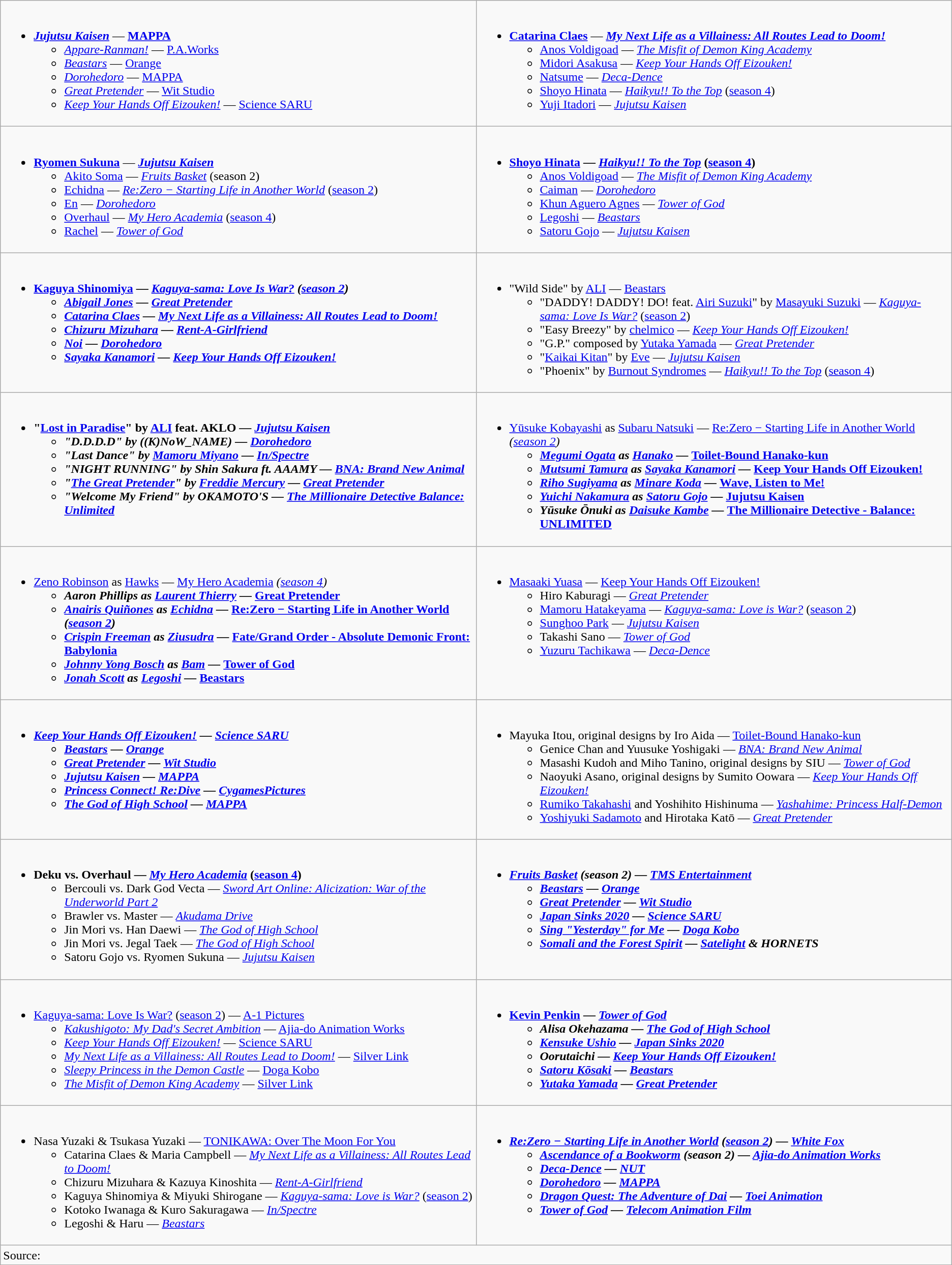<table class="wikitable">
<tr>
<td style="vertical-align:top; width:50%;"><br><ul><li><strong><em><a href='#'>Jujutsu Kaisen</a></em></strong> — <strong><a href='#'>MAPPA</a></strong><ul><li><em><a href='#'>Appare-Ranman!</a></em> — <a href='#'>P.A.Works</a></li><li><em><a href='#'>Beastars</a></em> — <a href='#'>Orange</a></li><li><em><a href='#'>Dorohedoro</a></em> — <a href='#'>MAPPA</a></li><li><a href='#'><em>Great Pretender</em></a> — <a href='#'>Wit Studio</a></li><li><em><a href='#'>Keep Your Hands Off Eizouken!</a></em> — <a href='#'>Science SARU</a></li></ul></li></ul></td>
<td style="vertical-align:top; width:50%;"><br><ul><li><strong><a href='#'>Catarina Claes</a></strong> — <strong><em><a href='#'>My Next Life as a Villainess: All Routes Lead to Doom!</a></em></strong><ul><li><a href='#'>Anos Voldigoad</a> — <em><a href='#'>The Misfit of Demon King Academy</a></em></li><li><a href='#'>Midori Asakusa</a> — <em><a href='#'>Keep Your Hands Off Eizouken!</a></em></li><li><a href='#'>Natsume</a> — <em><a href='#'>Deca-Dence</a></em></li><li><a href='#'>Shoyo Hinata</a> — <em><a href='#'>Haikyu!! To the Top</a></em> (<a href='#'>season 4</a>)</li><li><a href='#'>Yuji Itadori</a> — <em><a href='#'>Jujutsu Kaisen</a></em></li></ul></li></ul></td>
</tr>
<tr>
<td style="vertical-align:top; width:50%;"><br><ul><li><strong><a href='#'>Ryomen Sukuna</a></strong> — <strong><em><a href='#'>Jujutsu Kaisen</a></em></strong><ul><li><a href='#'>Akito Soma</a> — <em><a href='#'>Fruits Basket</a></em> (season 2)</li><li><a href='#'>Echidna</a> — <em><a href='#'>Re:Zero − Starting Life in Another World</a></em> (<a href='#'>season 2</a>)</li><li><a href='#'>En</a> — <em><a href='#'>Dorohedoro</a></em></li><li><a href='#'>Overhaul</a> — <em><a href='#'>My Hero Academia</a></em> (<a href='#'>season 4</a>)</li><li><a href='#'>Rachel</a> — <em><a href='#'>Tower of God</a></em></li></ul></li></ul></td>
<td style="vertical-align:top; width:50%;"><br><ul><li><strong><a href='#'>Shoyo Hinata</a> — <em><a href='#'>Haikyu!! To the Top</a></em> (<a href='#'>season 4</a>)</strong><ul><li><a href='#'>Anos Voldigoad</a> — <em><a href='#'>The Misfit of Demon King Academy</a></em></li><li><a href='#'>Caiman</a> — <em><a href='#'>Dorohedoro</a></em></li><li><a href='#'>Khun Aguero Agnes</a> — <em><a href='#'>Tower of God</a></em></li><li><a href='#'>Legoshi</a> — <em><a href='#'>Beastars</a></em></li><li><a href='#'>Satoru Gojo</a> — <em><a href='#'>Jujutsu Kaisen</a></em></li></ul></li></ul></td>
</tr>
<tr>
<td style="vertical-align:top; width:50%;"><br><ul><li><strong><a href='#'>Kaguya Shinomiya</a> — <em><a href='#'>Kaguya-sama: Love Is War?</a><strong><em> </strong>(<a href='#'>season 2</a>)<strong><ul><li><a href='#'>Abigail Jones</a> — </em><a href='#'>Great Pretender</a><em></li><li><a href='#'>Catarina Claes</a> — </em><a href='#'>My Next Life as a Villainess: All Routes Lead to Doom!</a><em></li><li><a href='#'>Chizuru Mizuhara</a> — </em><a href='#'>Rent-A-Girlfriend</a><em></li><li><a href='#'>Noi</a> — </em><a href='#'>Dorohedoro</a><em></li><li><a href='#'>Sayaka Kanamori</a> — </em><a href='#'>Keep Your Hands Off Eizouken!</a><em></li></ul></li></ul></td>
<td style="vertical-align:top; width:50%;"><br><ul><li></strong>"Wild Side" by <a href='#'>ALI</a> — </em><a href='#'>Beastars</a></em></strong><ul><li>"DADDY! DADDY! DO! feat. <a href='#'>Airi Suzuki</a>" by <a href='#'>Masayuki Suzuki</a> — <em><a href='#'>Kaguya-sama: Love Is War?</a></em> (<a href='#'>season 2</a>)</li><li>"Easy Breezy" by <a href='#'>chelmico</a> — <em><a href='#'>Keep Your Hands Off Eizouken!</a></em></li><li>"G.P." composed by <a href='#'>Yutaka Yamada</a> — <em><a href='#'>Great Pretender</a></em></li><li>"<a href='#'>Kaikai Kitan</a>" by <a href='#'>Eve</a> — <em><a href='#'>Jujutsu Kaisen</a></em></li><li>"Phoenix" by <a href='#'>Burnout Syndromes</a> — <em><a href='#'>Haikyu!! To the Top</a></em> (<a href='#'>season 4</a>)</li></ul></li></ul></td>
</tr>
<tr>
<td style="vertical-align:top; width:50%;"><br><ul><li><strong>"<a href='#'>Lost in Paradise</a>" by <a href='#'>ALI</a> feat. AKLO — <em><a href='#'>Jujutsu Kaisen</a><strong><em><ul><li>"D.D.D.D" by ((K)NoW_NAME) — </em><a href='#'>Dorohedoro</a><em></li><li>"Last Dance" by <a href='#'>Mamoru Miyano</a> — </em><a href='#'>In/Spectre</a><em></li><li>"NIGHT RUNNING" by Shin Sakura ft. AAAMY — </em><a href='#'>BNA: Brand New Animal</a><em></li><li>"<a href='#'>The Great Pretender</a>" by <a href='#'>Freddie Mercury</a> — </em><a href='#'>Great Pretender</a><em></li><li>"Welcome My Friend" by OKAMOTO'S — </em><a href='#'>The Millionaire Detective Balance: Unlimited</a><em></li></ul></li></ul></td>
<td style="vertical-align:top; width:50%;"><br><ul><li></strong><a href='#'>Yūsuke Kobayashi</a> as <a href='#'>Subaru Natsuki</a> — </em><a href='#'>Re:Zero − Starting Life in Another World</a><em> (<a href='#'>season 2</a>)<strong><ul><li><a href='#'>Megumi Ogata</a> as <a href='#'>Hanako</a> — </em><a href='#'>Toilet-Bound Hanako-kun</a><em></li><li><a href='#'>Mutsumi Tamura</a> as <a href='#'>Sayaka Kanamori</a> — </em><a href='#'>Keep Your Hands Off Eizouken!</a><em></li><li><a href='#'>Riho Sugiyama</a> as <a href='#'>Minare Koda</a> — </em><a href='#'>Wave, Listen to Me!</a><em></li><li><a href='#'>Yuichi Nakamura</a> as <a href='#'>Satoru Gojo</a> — </em><a href='#'>Jujutsu Kaisen</a><em></li><li>Yūsuke Ōnuki as <a href='#'>Daisuke Kambe</a> — </em><a href='#'>The Millionaire Detective - Balance: UNLIMITED</a><em></li></ul></li></ul></td>
</tr>
<tr>
<td style="vertical-align:top; width:50%;"><br><ul><li></strong><a href='#'>Zeno Robinson</a> as <a href='#'>Hawks</a> — </em><a href='#'>My Hero Academia</a><em> (<a href='#'>season 4</a>)<strong><ul><li>Aaron Phillips as <a href='#'>Laurent Thierry</a> — </em><a href='#'>Great Pretender</a><em></li><li><a href='#'>Anairis Quiñones</a> as <a href='#'>Echidna</a> — </em><a href='#'>Re:Zero − Starting Life in Another World</a><em> (<a href='#'>season 2</a>)</li><li><a href='#'>Crispin Freeman</a> as <a href='#'>Ziusudra</a> — </em><a href='#'>Fate/Grand Order - Absolute Demonic Front: Babylonia</a><em></li><li><a href='#'>Johnny Yong Bosch</a> as <a href='#'>Bam</a> — </em><a href='#'>Tower of God</a><em></li><li><a href='#'>Jonah Scott</a> as <a href='#'>Legoshi</a> — </em><a href='#'>Beastars</a><em></li></ul></li></ul></td>
<td style="vertical-align:top; width:50%;"><br><ul><li></strong><a href='#'>Masaaki Yuasa</a> — </em><a href='#'>Keep Your Hands Off Eizouken!</a></em></strong><ul><li>Hiro Kaburagi — <em><a href='#'>Great Pretender</a></em></li><li><a href='#'>Mamoru Hatakeyama</a> — <em><a href='#'>Kaguya-sama: Love is War?</a></em> (<a href='#'>season 2</a>)</li><li><a href='#'>Sunghoo Park</a> — <em><a href='#'>Jujutsu Kaisen</a></em></li><li>Takashi Sano — <em><a href='#'>Tower of God</a></em></li><li><a href='#'>Yuzuru Tachikawa</a> — <em><a href='#'>Deca-Dence</a></em></li></ul></li></ul></td>
</tr>
<tr>
<td style="vertical-align:top; width:50%;"><br><ul><li><strong><em><a href='#'>Keep Your Hands Off Eizouken!</a><em> — <a href='#'>Science SARU</a><strong><ul><li></em><a href='#'>Beastars</a><em> — <a href='#'>Orange</a></li><li></em><a href='#'>Great Pretender</a><em> — <a href='#'>Wit Studio</a></li><li></em><a href='#'>Jujutsu Kaisen</a><em> — <a href='#'>MAPPA</a></li><li></em><a href='#'>Princess Connect! Re:Dive</a><em> — <a href='#'>CygamesPictures</a></li><li></em><a href='#'>The God of High School</a><em> — <a href='#'>MAPPA</a></li></ul></li></ul></td>
<td style="vertical-align:top; width:50%;"><br><ul><li></strong>Mayuka Itou, original designs by Iro Aida — </em><a href='#'>Toilet-Bound Hanako-kun</a></em></strong><ul><li>Genice Chan and Yuusuke Yoshigaki — <em><a href='#'>BNA: Brand New Animal</a></em></li><li>Masashi Kudoh and Miho Tanino, original designs by SIU — <em><a href='#'>Tower of God</a></em></li><li>Naoyuki Asano, original designs by Sumito Oowara — <em><a href='#'>Keep Your Hands Off Eizouken!</a></em></li><li><a href='#'>Rumiko Takahashi</a> and Yoshihito Hishinuma — <em><a href='#'>Yashahime: Princess Half-Demon</a></em></li><li><a href='#'>Yoshiyuki Sadamoto</a> and Hirotaka Katō — <em><a href='#'>Great Pretender</a></em></li></ul></li></ul></td>
</tr>
<tr>
<td style="vertical-align:top; width:50%;"><br><ul><li><strong>Deku vs. Overhaul — <em><a href='#'>My Hero Academia</a></em> (<a href='#'>season 4</a>)</strong><ul><li>Bercouli vs. Dark God Vecta — <em><a href='#'>Sword Art Online: Alicization: War of the Underworld Part 2</a></em></li><li>Brawler vs. Master — <em><a href='#'>Akudama Drive</a></em></li><li>Jin Mori vs. Han Daewi — <em><a href='#'>The God of High School</a></em></li><li>Jin Mori vs. Jegal Taek — <em><a href='#'>The God of High School</a></em></li><li>Satoru Gojo vs. Ryomen Sukuna — <em><a href='#'>Jujutsu Kaisen</a></em></li></ul></li></ul></td>
<td style="vertical-align:top; width:50%;"><br><ul><li><strong><em><a href='#'>Fruits Basket</a><em> (season 2) — <a href='#'>TMS Entertainment</a><strong><ul><li></em><a href='#'>Beastars</a><em> — <a href='#'>Orange</a></li><li></em><a href='#'>Great Pretender</a><em> — <a href='#'>Wit Studio</a></li><li></em><a href='#'>Japan Sinks 2020</a><em> — <a href='#'>Science SARU</a></li><li></em><a href='#'>Sing "Yesterday" for Me</a><em> — <a href='#'>Doga Kobo</a></li><li></em><a href='#'>Somali and the Forest Spirit</a><em> — <a href='#'>Satelight</a> & HORNETS</li></ul></li></ul></td>
</tr>
<tr>
<td style="vertical-align:top; width:50%;"><br><ul><li></em></strong><a href='#'>Kaguya-sama: Love Is War?</a></em> (<a href='#'>season 2</a>) — <a href='#'>A-1 Pictures</a></strong><ul><li><em><a href='#'>Kakushigoto: My Dad's Secret Ambition</a></em> — <a href='#'>Ajia-do Animation Works</a></li><li><em><a href='#'>Keep Your Hands Off Eizouken!</a></em> — <a href='#'>Science SARU</a></li><li><em><a href='#'>My Next Life as a Villainess: All Routes Lead to Doom!</a></em> — <a href='#'>Silver Link</a></li><li><em><a href='#'>Sleepy Princess in the Demon Castle</a></em> — <a href='#'>Doga Kobo</a></li><li><em><a href='#'>The Misfit of Demon King Academy</a></em> — <a href='#'>Silver Link</a></li></ul></li></ul></td>
<td style="vertical-align:top; width:50%;"><br><ul><li><strong><a href='#'>Kevin Penkin</a> — <em><a href='#'>Tower of God</a><strong><em><ul><li>Alisa Okehazama — </em><a href='#'>The God of High School</a><em></li><li><a href='#'>Kensuke Ushio</a> — </em><a href='#'>Japan Sinks 2020</a><em></li><li>Oorutaichi — </em><a href='#'>Keep Your Hands Off Eizouken!</a><em></li><li><a href='#'>Satoru Kōsaki</a> — </em><a href='#'>Beastars</a><em></li><li><a href='#'>Yutaka Yamada</a> — </em><a href='#'>Great Pretender</a><em></li></ul></li></ul></td>
</tr>
<tr>
<td style="vertical-align:top; width:50%;"><br><ul><li></strong>Nasa Yuzaki & Tsukasa Yuzaki — </em><a href='#'>TONIKAWA: Over The Moon For You</a></em></strong><ul><li>Catarina Claes & Maria Campbell — <em><a href='#'>My Next Life as a Villainess: All Routes Lead to Doom!</a></em></li><li>Chizuru Mizuhara & Kazuya Kinoshita — <em><a href='#'>Rent-A-Girlfriend</a></em></li><li>Kaguya Shinomiya & Miyuki Shirogane — <em><a href='#'>Kaguya-sama: Love is War?</a></em> (<a href='#'>season 2</a>)</li><li>Kotoko Iwanaga & Kuro Sakuragawa — <em><a href='#'>In/Spectre</a></em></li><li>Legoshi & Haru — <em><a href='#'>Beastars</a></em></li></ul></li></ul></td>
<td style="vertical-align:top; width:50%;"><br><ul><li><strong><em><a href='#'>Re:Zero − Starting Life in Another World</a><em> (<a href='#'>season 2</a>) — <a href='#'>White Fox</a><strong><ul><li></em><a href='#'>Ascendance of a Bookworm</a><em> (season 2) — <a href='#'>Ajia-do Animation Works</a></li><li></em><a href='#'>Deca-Dence</a><em> — <a href='#'>NUT</a></li><li></em><a href='#'>Dorohedoro</a><em> — <a href='#'>MAPPA</a></li><li></em><a href='#'>Dragon Quest: The Adventure of Dai</a><em> — <a href='#'>Toei Animation</a></li><li></em><a href='#'>Tower of God</a><em> — <a href='#'>Telecom Animation Film</a></li></ul></li></ul></td>
</tr>
<tr>
<td colspan="2"></strong>Source:<strong> </td>
</tr>
</table>
